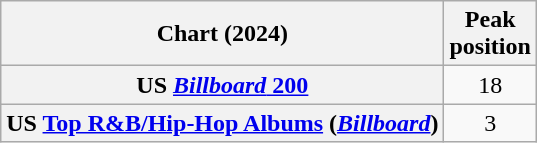<table class="wikitable sortable plainrowheaders" style="text-align:center">
<tr>
<th scope="col">Chart (2024)</th>
<th scope="col">Peak<br>position</th>
</tr>
<tr>
<th scope="row">US <a href='#'><em>Billboard</em> 200</a></th>
<td>18</td>
</tr>
<tr>
<th scope="row">US <a href='#'>Top R&B/Hip-Hop Albums</a> (<em><a href='#'>Billboard</a></em>)</th>
<td>3</td>
</tr>
</table>
